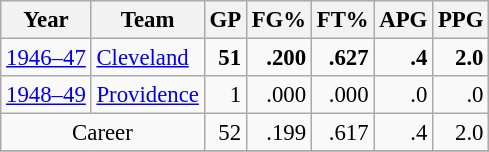<table class="wikitable sortable" style="font-size:95%; text-align:right;">
<tr>
<th>Year</th>
<th>Team</th>
<th>GP</th>
<th>FG%</th>
<th>FT%</th>
<th>APG</th>
<th>PPG</th>
</tr>
<tr>
<td style="text-align:left;"><a href='#'>1946–47</a></td>
<td style="text-align:left;"><a href='#'>Cleveland</a></td>
<td><strong>51</strong></td>
<td><strong>.200</strong></td>
<td><strong>.627</strong></td>
<td><strong>.4</strong></td>
<td><strong>2.0</strong></td>
</tr>
<tr>
<td style="text-align:left;"><a href='#'>1948–49</a></td>
<td style="text-align:left;"><a href='#'>Providence</a></td>
<td>1</td>
<td>.000</td>
<td>.000</td>
<td>.0</td>
<td>.0</td>
</tr>
<tr>
<td style="text-align:center;" colspan="2">Career</td>
<td>52</td>
<td>.199</td>
<td>.617</td>
<td>.4</td>
<td>2.0</td>
</tr>
<tr>
</tr>
</table>
